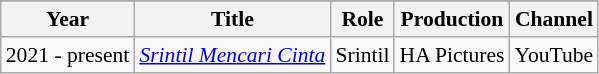<table class="wikitable" style="font-size:90%">
<tr bgcolor="#CCCCCC" align="center">
</tr>
<tr white="#CCCCCC" align="center">
<th>Year</th>
<th>Title</th>
<th>Role</th>
<th>Production</th>
<th>Channel</th>
</tr>
<tr>
<td align="center">2021 - present</td>
<td><em><a href='#'>Srintil Mencari Cinta</a></em></td>
<td>Srintil</td>
<td>HA Pictures</td>
<td>YouTube</td>
</tr>
</table>
